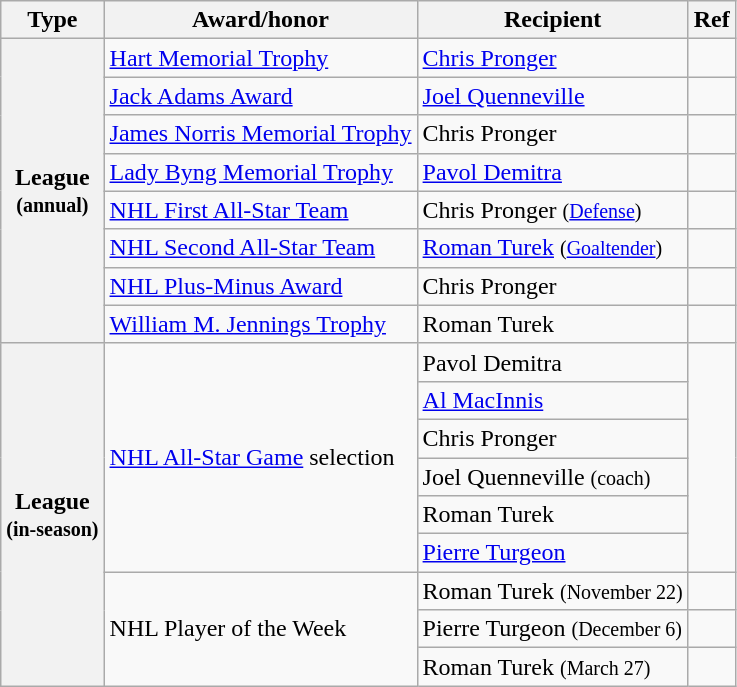<table class="wikitable">
<tr>
<th scope="col">Type</th>
<th scope="col">Award/honor</th>
<th scope="col">Recipient</th>
<th scope="col">Ref</th>
</tr>
<tr>
<th scope="row" rowspan="8">League<br><small>(annual)</small></th>
<td><a href='#'>Hart Memorial Trophy</a></td>
<td><a href='#'>Chris Pronger</a></td>
<td></td>
</tr>
<tr>
<td><a href='#'>Jack Adams Award</a></td>
<td><a href='#'>Joel Quenneville</a></td>
<td></td>
</tr>
<tr>
<td><a href='#'>James Norris Memorial Trophy</a></td>
<td>Chris Pronger</td>
<td></td>
</tr>
<tr>
<td><a href='#'>Lady Byng Memorial Trophy</a></td>
<td><a href='#'>Pavol Demitra</a></td>
<td></td>
</tr>
<tr>
<td><a href='#'>NHL First All-Star Team</a></td>
<td>Chris Pronger <small>(<a href='#'>Defense</a>)</small></td>
<td></td>
</tr>
<tr>
<td><a href='#'>NHL Second All-Star Team</a></td>
<td><a href='#'>Roman Turek</a> <small>(<a href='#'>Goaltender</a>)</small></td>
<td></td>
</tr>
<tr>
<td><a href='#'>NHL Plus-Minus Award</a></td>
<td>Chris Pronger</td>
<td></td>
</tr>
<tr>
<td><a href='#'>William M. Jennings Trophy</a></td>
<td>Roman Turek</td>
<td></td>
</tr>
<tr>
<th scope="row" rowspan="9">League<br><small>(in-season)</small></th>
<td rowspan="6"><a href='#'>NHL All-Star Game</a> selection</td>
<td>Pavol Demitra</td>
<td rowspan="6"></td>
</tr>
<tr>
<td><a href='#'>Al MacInnis</a></td>
</tr>
<tr>
<td>Chris Pronger</td>
</tr>
<tr>
<td>Joel Quenneville <small>(coach)</small></td>
</tr>
<tr>
<td>Roman Turek</td>
</tr>
<tr>
<td><a href='#'>Pierre Turgeon</a></td>
</tr>
<tr>
<td rowspan="3">NHL Player of the Week</td>
<td>Roman Turek <small>(November 22)</small></td>
<td></td>
</tr>
<tr>
<td>Pierre Turgeon <small>(December 6)</small></td>
<td></td>
</tr>
<tr>
<td>Roman Turek <small>(March 27)</small></td>
<td></td>
</tr>
</table>
